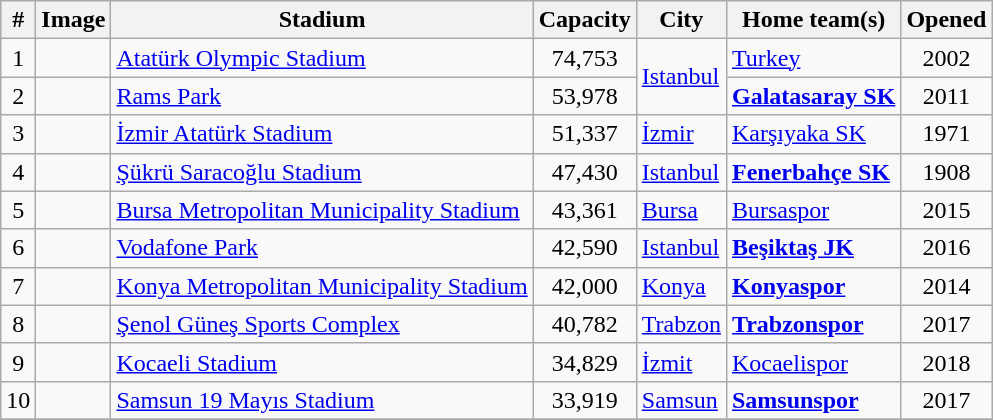<table class="wikitable sortable">
<tr>
<th>#</th>
<th>Image</th>
<th>Stadium</th>
<th>Capacity</th>
<th>City</th>
<th>Home team(s)</th>
<th>Opened</th>
</tr>
<tr>
<td style="text-align:center;">1</td>
<td></td>
<td><a href='#'>Atatürk Olympic Stadium</a></td>
<td style="text-align:center;">74,753</td>
<td rowspan=2><a href='#'>Istanbul</a></td>
<td><a href='#'>Turkey</a></td>
<td style="text-align:center;">2002</td>
</tr>
<tr>
<td style="text-align:center;">2</td>
<td></td>
<td><a href='#'>Rams Park</a></td>
<td style="text-align:center;">53,978</td>
<td><strong><a href='#'>Galatasaray SK</a></strong></td>
<td style="text-align:center;">2011</td>
</tr>
<tr>
<td style="text-align:center;">3</td>
<td></td>
<td><a href='#'>İzmir Atatürk Stadium</a></td>
<td style="text-align:center;">51,337</td>
<td><a href='#'>İzmir</a></td>
<td><a href='#'>Karşıyaka SK</a></td>
<td style="text-align:center;">1971</td>
</tr>
<tr>
<td style="text-align:center;">4</td>
<td></td>
<td><a href='#'>Şükrü Saracoğlu Stadium</a></td>
<td style="text-align:center;">47,430</td>
<td><a href='#'>Istanbul</a></td>
<td><strong> <a href='#'>Fenerbahçe SK</a></strong></td>
<td style="text-align:center;">1908</td>
</tr>
<tr>
<td style="text-align:center;">5</td>
<td></td>
<td><a href='#'>Bursa Metropolitan Municipality Stadium</a></td>
<td style="text-align:center;">43,361</td>
<td><a href='#'>Bursa</a></td>
<td><a href='#'>Bursaspor</a></td>
<td style="text-align:center;">2015</td>
</tr>
<tr>
<td style="text-align:center;">6</td>
<td></td>
<td><a href='#'>Vodafone Park</a></td>
<td style="text-align:center;">42,590</td>
<td><a href='#'>Istanbul</a></td>
<td><strong><a href='#'>Beşiktaş JK</a></strong></td>
<td style="text-align:center;">2016</td>
</tr>
<tr>
<td style="text-align:center;">7</td>
<td></td>
<td><a href='#'>Konya Metropolitan Municipality Stadium</a></td>
<td style="text-align:center;">42,000</td>
<td><a href='#'>Konya</a></td>
<td><strong> <a href='#'>Konyaspor</a></strong></td>
<td style="text-align:center;">2014</td>
</tr>
<tr>
<td style="text-align:center;">8</td>
<td></td>
<td><a href='#'>Şenol Güneş Sports Complex</a></td>
<td style="text-align:center;">40,782</td>
<td><a href='#'>Trabzon</a></td>
<td><strong><a href='#'>Trabzonspor</a></strong></td>
<td style="text-align:center;">2017</td>
</tr>
<tr>
<td style="text-align:center;">9</td>
<td></td>
<td><a href='#'>Kocaeli Stadium</a></td>
<td style="text-align:center;">34,829</td>
<td><a href='#'>İzmit</a></td>
<td><a href='#'>Kocaelispor</a></td>
<td style="text-align:center;">2018</td>
</tr>
<tr>
<td style="text-align:center;">10</td>
<td></td>
<td><a href='#'>Samsun 19 Mayıs Stadium</a></td>
<td style="text-align:center;">33,919</td>
<td><a href='#'>Samsun</a></td>
<td><strong><a href='#'>Samsunspor</a></strong></td>
<td style="text-align:center;">2017</td>
</tr>
<tr>
</tr>
</table>
